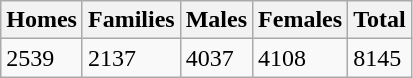<table class="wikitable">
<tr>
<th>Homes</th>
<th>Families</th>
<th>Males</th>
<th>Females</th>
<th>Total</th>
</tr>
<tr>
<td>2539</td>
<td>2137</td>
<td>4037</td>
<td>4108</td>
<td>8145</td>
</tr>
</table>
